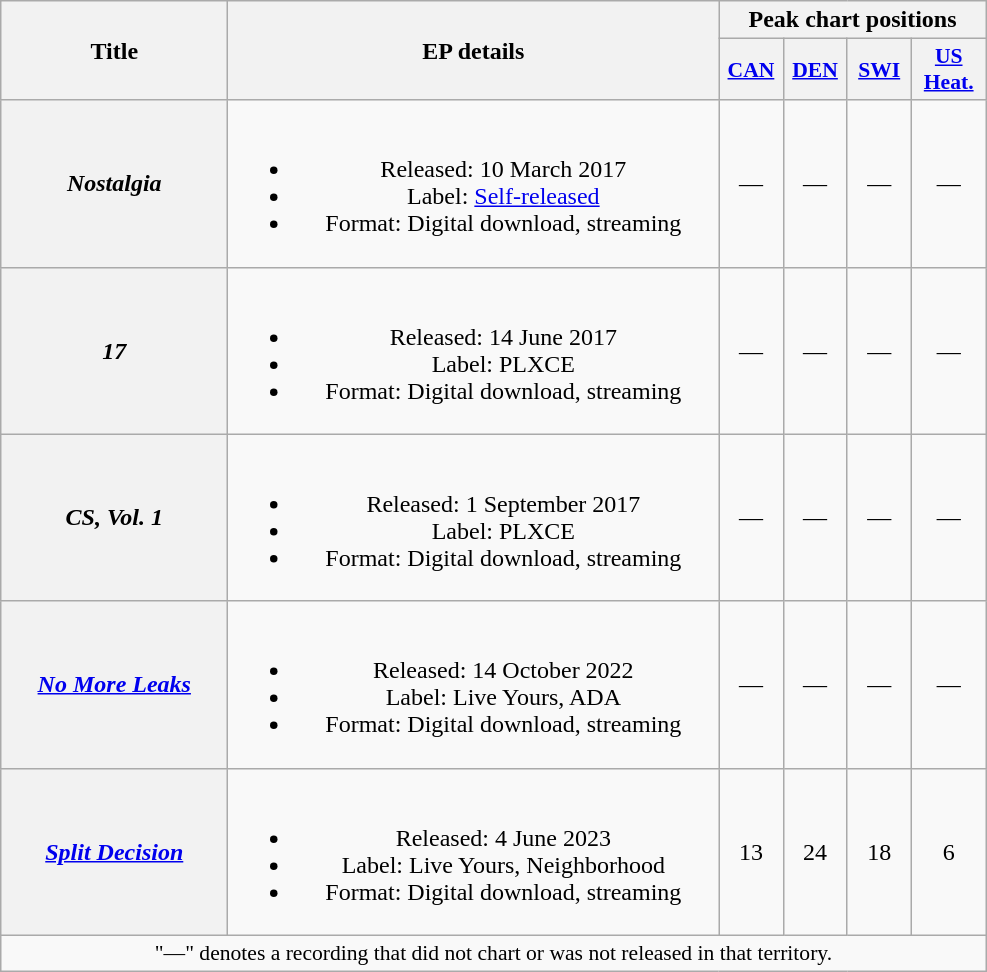<table class="wikitable plainrowheaders" style="text-align:center;" border="1">
<tr>
<th scope="col" rowspan="2" style="width:9em;">Title</th>
<th scope="col" rowspan="2" style="width:20em;">EP details</th>
<th scope="col" colspan="4">Peak chart positions</th>
</tr>
<tr>
<th scope="col" style="width:2.5em;font-size:90%;"><a href='#'>CAN</a><br></th>
<th scope="col" style="width:2.5em;font-size:90%;"><a href='#'>DEN</a><br></th>
<th scope="col" style="width:2.5em;font-size:90%;"><a href='#'>SWI</a><br></th>
<th scope="col" style="width:3em;font-size:90%;"><a href='#'>US<br>Heat.</a><br></th>
</tr>
<tr>
<th scope="row"><em>Nostalgia</em></th>
<td><br><ul><li>Released: 10 March 2017</li><li>Label: <a href='#'>Self-released</a></li><li>Format: Digital download, streaming</li></ul></td>
<td>—</td>
<td>—</td>
<td>—</td>
<td>—</td>
</tr>
<tr>
<th scope="row"><em>17</em></th>
<td><br><ul><li>Released: 14 June 2017</li><li>Label: PLXCE</li><li>Format: Digital download, streaming</li></ul></td>
<td>—</td>
<td>—</td>
<td>—</td>
<td>—</td>
</tr>
<tr>
<th scope="row"><em>CS, Vol. 1</em></th>
<td><br><ul><li>Released: 1 September 2017</li><li>Label: PLXCE</li><li>Format: Digital download, streaming</li></ul></td>
<td>—</td>
<td>—</td>
<td>—</td>
<td>—</td>
</tr>
<tr>
<th scope="row"><em><a href='#'>No More Leaks</a></em></th>
<td><br><ul><li>Released: 14 October 2022</li><li>Label: Live Yours, ADA</li><li>Format: Digital download, streaming</li></ul></td>
<td>—</td>
<td>—</td>
<td>—</td>
<td>—</td>
</tr>
<tr>
<th scope="row"><em><a href='#'>Split Decision</a></em><br></th>
<td><br><ul><li>Released: 4 June 2023</li><li>Label: Live Yours, Neighborhood</li><li>Format: Digital download, streaming</li></ul></td>
<td>13</td>
<td>24</td>
<td>18</td>
<td>6</td>
</tr>
<tr>
<td colspan="6" style="font-size:90%">"—" denotes a recording that did not chart or was not released in that territory.</td>
</tr>
</table>
